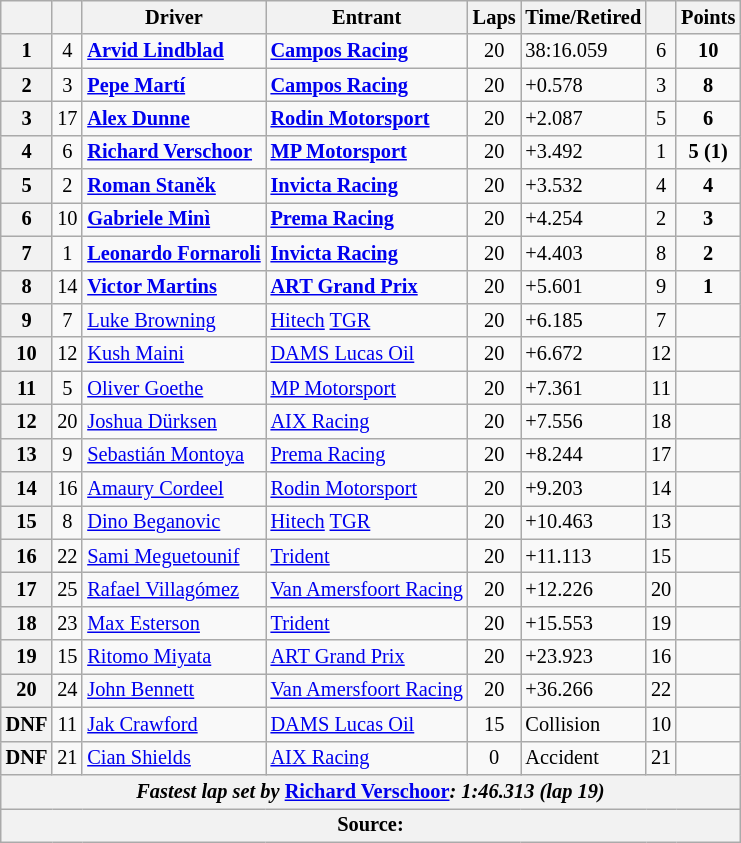<table class="wikitable" style="font-size:85%">
<tr>
<th scope="col"></th>
<th scope="col"></th>
<th scope="col">Driver</th>
<th scope="col">Entrant</th>
<th scope="col">Laps</th>
<th scope="col">Time/Retired</th>
<th scope="col"></th>
<th scope="col">Points</th>
</tr>
<tr>
<th>1</th>
<td align="center">4</td>
<td> <strong><a href='#'>Arvid Lindblad</a></strong></td>
<td><strong><a href='#'>Campos Racing</a></strong></td>
<td align="center">20</td>
<td>38:16.059</td>
<td align="center">6</td>
<td align="center"><strong>10</strong></td>
</tr>
<tr>
<th>2</th>
<td align="center">3</td>
<td> <strong><a href='#'>Pepe Martí</a></strong></td>
<td><strong><a href='#'>Campos Racing</a></strong></td>
<td align="center">20</td>
<td>+0.578</td>
<td align="center">3</td>
<td align="center"><strong>8</strong></td>
</tr>
<tr>
<th>3</th>
<td align="center">17</td>
<td> <strong><a href='#'>Alex Dunne</a></strong></td>
<td><strong><a href='#'>Rodin Motorsport</a></strong></td>
<td align="center">20</td>
<td>+2.087</td>
<td align="center">5</td>
<td align="center"><strong>6</strong></td>
</tr>
<tr>
<th>4</th>
<td align="center">6</td>
<td> <strong><a href='#'>Richard Verschoor</a></strong></td>
<td><strong><a href='#'>MP Motorsport</a></strong></td>
<td align="center">20</td>
<td>+3.492</td>
<td align="center">1</td>
<td align="center"><strong>5 (1)</strong></td>
</tr>
<tr>
<th>5</th>
<td align="center">2</td>
<td> <strong><a href='#'>Roman Staněk</a></strong></td>
<td><strong><a href='#'>Invicta Racing</a></strong></td>
<td align="center">20</td>
<td>+3.532</td>
<td align="center">4</td>
<td align="center"><strong>4</strong></td>
</tr>
<tr>
<th>6</th>
<td align="center">10</td>
<td> <strong><a href='#'>Gabriele Minì</a></strong></td>
<td><strong><a href='#'>Prema Racing</a></strong></td>
<td align="center">20</td>
<td>+4.254</td>
<td align="center">2</td>
<td align="center"><strong>3</strong></td>
</tr>
<tr>
<th>7</th>
<td align="center">1</td>
<td> <strong><a href='#'>Leonardo Fornaroli</a></strong></td>
<td><strong><a href='#'>Invicta Racing</a></strong></td>
<td align="center">20</td>
<td>+4.403</td>
<td align="center">8</td>
<td align="center"><strong>2</strong></td>
</tr>
<tr>
<th>8</th>
<td align="center">14</td>
<td> <strong><a href='#'>Victor Martins</a></strong></td>
<td><strong><a href='#'>ART Grand Prix</a></strong></td>
<td align="center">20</td>
<td>+5.601</td>
<td align="center">9</td>
<td align="center"><strong>1</strong></td>
</tr>
<tr>
<th>9</th>
<td align="center">7</td>
<td> <a href='#'>Luke Browning</a></td>
<td><a href='#'>Hitech</a> <a href='#'>TGR</a></td>
<td align="center">20</td>
<td>+6.185</td>
<td align="center">7</td>
<td align="center"></td>
</tr>
<tr>
<th>10</th>
<td align="center">12</td>
<td> <a href='#'>Kush Maini</a></td>
<td><a href='#'>DAMS Lucas Oil</a></td>
<td align="center">20</td>
<td>+6.672</td>
<td align="center">12</td>
<td></td>
</tr>
<tr>
<th>11</th>
<td align="center">5</td>
<td> <a href='#'>Oliver Goethe</a></td>
<td><a href='#'>MP Motorsport</a></td>
<td align="center">20</td>
<td>+7.361</td>
<td align="center">11</td>
<td></td>
</tr>
<tr>
<th>12</th>
<td align="center">20</td>
<td> <a href='#'>Joshua Dürksen</a></td>
<td><a href='#'>AIX Racing</a></td>
<td align="center">20</td>
<td>+7.556</td>
<td align="center">18</td>
<td></td>
</tr>
<tr>
<th>13</th>
<td align="center">9</td>
<td> <a href='#'>Sebastián Montoya</a></td>
<td><a href='#'>Prema Racing</a></td>
<td align="center">20</td>
<td>+8.244</td>
<td align="center">17</td>
<td></td>
</tr>
<tr>
<th>14</th>
<td align="center">16</td>
<td> <a href='#'>Amaury Cordeel</a></td>
<td><a href='#'>Rodin Motorsport</a></td>
<td align="center">20</td>
<td>+9.203</td>
<td align="center">14</td>
<td></td>
</tr>
<tr>
<th>15</th>
<td align="center">8</td>
<td> <a href='#'>Dino Beganovic</a></td>
<td><a href='#'>Hitech</a> <a href='#'>TGR</a></td>
<td align="center">20</td>
<td>+10.463</td>
<td align="center">13</td>
<td></td>
</tr>
<tr>
<th>16</th>
<td align="center">22</td>
<td> <a href='#'>Sami Meguetounif</a></td>
<td><a href='#'>Trident</a></td>
<td align="center">20</td>
<td>+11.113</td>
<td align="center">15</td>
<td></td>
</tr>
<tr>
<th>17</th>
<td align="center">25</td>
<td> <a href='#'>Rafael Villagómez</a></td>
<td><a href='#'>Van Amersfoort Racing</a></td>
<td align="center">20</td>
<td>+12.226</td>
<td align="center">20</td>
<td></td>
</tr>
<tr>
<th>18</th>
<td align="center">23</td>
<td> <a href='#'>Max Esterson</a></td>
<td><a href='#'>Trident</a></td>
<td align="center">20</td>
<td>+15.553</td>
<td align="center">19</td>
<td align="center"></td>
</tr>
<tr>
<th>19</th>
<td align="center">15</td>
<td> <a href='#'>Ritomo Miyata</a></td>
<td><a href='#'>ART Grand Prix</a></td>
<td align="center">20</td>
<td>+23.923</td>
<td align="center">16</td>
<td></td>
</tr>
<tr>
<th>20</th>
<td align="center">24</td>
<td> <a href='#'>John Bennett</a></td>
<td><a href='#'>Van Amersfoort Racing</a></td>
<td align="center">20</td>
<td>+36.266</td>
<td align="center">22</td>
<td align="center"></td>
</tr>
<tr>
<th>DNF</th>
<td align="center">11</td>
<td> <a href='#'>Jak Crawford</a></td>
<td><a href='#'>DAMS Lucas Oil</a></td>
<td align="center">15</td>
<td>Collision</td>
<td align="center">10</td>
<td align="center"></td>
</tr>
<tr>
<th>DNF</th>
<td align="center">21</td>
<td> <a href='#'>Cian Shields</a></td>
<td><a href='#'>AIX Racing</a></td>
<td align="center">0</td>
<td>Accident</td>
<td align="center">21</td>
<td align=“center”></td>
</tr>
<tr>
<th colspan="8"><em>Fastest lap set by</em> <strong> <a href='#'>Richard Verschoor</a><strong><em>: 1:46.313 (lap 19)<em></th>
</tr>
<tr>
<th colspan="8">Source:</th>
</tr>
</table>
